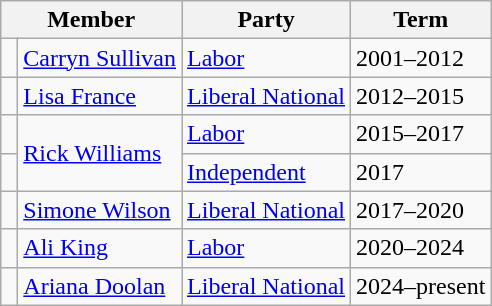<table class="wikitable">
<tr>
<th colspan="2">Member</th>
<th>Party</th>
<th>Term</th>
</tr>
<tr>
<td> </td>
<td><a href='#'>Carryn Sullivan</a></td>
<td><a href='#'>Labor</a></td>
<td>2001–2012</td>
</tr>
<tr>
<td> </td>
<td><a href='#'>Lisa France</a></td>
<td><a href='#'>Liberal National</a></td>
<td>2012–2015</td>
</tr>
<tr>
<td> </td>
<td rowspan=2><a href='#'>Rick Williams</a></td>
<td><a href='#'>Labor</a></td>
<td>2015–2017</td>
</tr>
<tr>
<td> </td>
<td><a href='#'>Independent</a></td>
<td>2017</td>
</tr>
<tr>
<td> </td>
<td><a href='#'>Simone Wilson</a></td>
<td><a href='#'>Liberal National</a></td>
<td>2017–2020</td>
</tr>
<tr>
<td> </td>
<td><a href='#'>Ali King</a></td>
<td><a href='#'>Labor</a></td>
<td>2020–2024</td>
</tr>
<tr>
<td> </td>
<td><a href='#'>Ariana Doolan</a></td>
<td><a href='#'>Liberal National</a></td>
<td>2024–present</td>
</tr>
</table>
